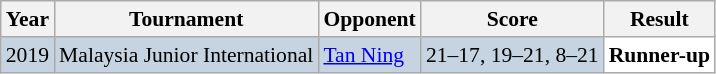<table class="sortable wikitable" style="font-size: 90%;">
<tr>
<th>Year</th>
<th>Tournament</th>
<th>Opponent</th>
<th>Score</th>
<th>Result</th>
</tr>
<tr style="background:#C6D4E1">
<td align="center">2019</td>
<td align="left">Malaysia Junior International</td>
<td align="left"> <a href='#'>Tan Ning</a></td>
<td align="left">21–17, 19–21, 8–21</td>
<td style="text-align: left; background:white"> <strong>Runner-up</strong></td>
</tr>
</table>
